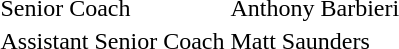<table>
<tr>
<td>Senior Coach</td>
<td>  Anthony Barbieri</td>
</tr>
<tr>
<td>Assistant Senior Coach</td>
<td> Matt Saunders</td>
</tr>
</table>
